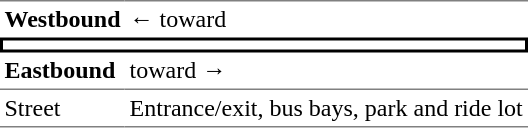<table table border=0 cellspacing=0 cellpadding=3>
<tr>
<td style="border-top:solid 1px gray"><strong>Westbound</strong></td>
<td style="border-top:solid 1px gray">←  toward  </td>
</tr>
<tr>
<td style="border-top:solid 2px black;border-right:solid 2px black;border-left:solid 2px black;border-bottom:solid 2px black;text-align:center" colspan=2></td>
</tr>
<tr>
<td style="border-bottom:solid 1px gray"><strong>Eastbound</strong></td>
<td style="border-bottom:solid 1px gray">  toward   →</td>
</tr>
<tr>
<td style="border-bottom:solid 1px gray" valign=top>Street</td>
<td style="border-bottom:solid 1px gray" valign=top>Entrance/exit, bus bays, park and ride lot</td>
</tr>
</table>
